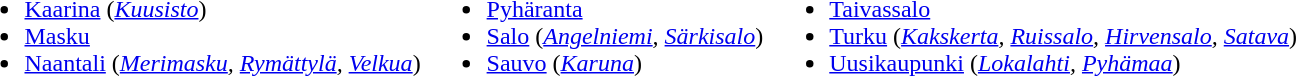<table>
<tr valign="top">
<td><br><ul><li><a href='#'>Kaarina</a> (<em><a href='#'>Kuusisto</a></em>)</li><li><a href='#'>Masku</a></li><li><a href='#'>Naantali</a> (<em><a href='#'>Merimasku</a>, <a href='#'>Rymättylä</a>, <a href='#'>Velkua</a></em>)</li></ul></td>
<td><br><ul><li><a href='#'>Pyhäranta</a></li><li><a href='#'>Salo</a> (<em><a href='#'>Angelniemi</a>, <a href='#'>Särkisalo</a></em>)</li><li><a href='#'>Sauvo</a> (<em><a href='#'>Karuna</a></em>)</li></ul></td>
<td><br><ul><li><a href='#'>Taivassalo</a></li><li><a href='#'>Turku</a> (<em><a href='#'>Kakskerta</a>, <a href='#'>Ruissalo</a>, <a href='#'>Hirvensalo</a>, <a href='#'>Satava</a></em>)</li><li><a href='#'>Uusikaupunki</a> (<em><a href='#'>Lokalahti</a>, <a href='#'>Pyhämaa</a></em>)</li></ul></td>
</tr>
</table>
